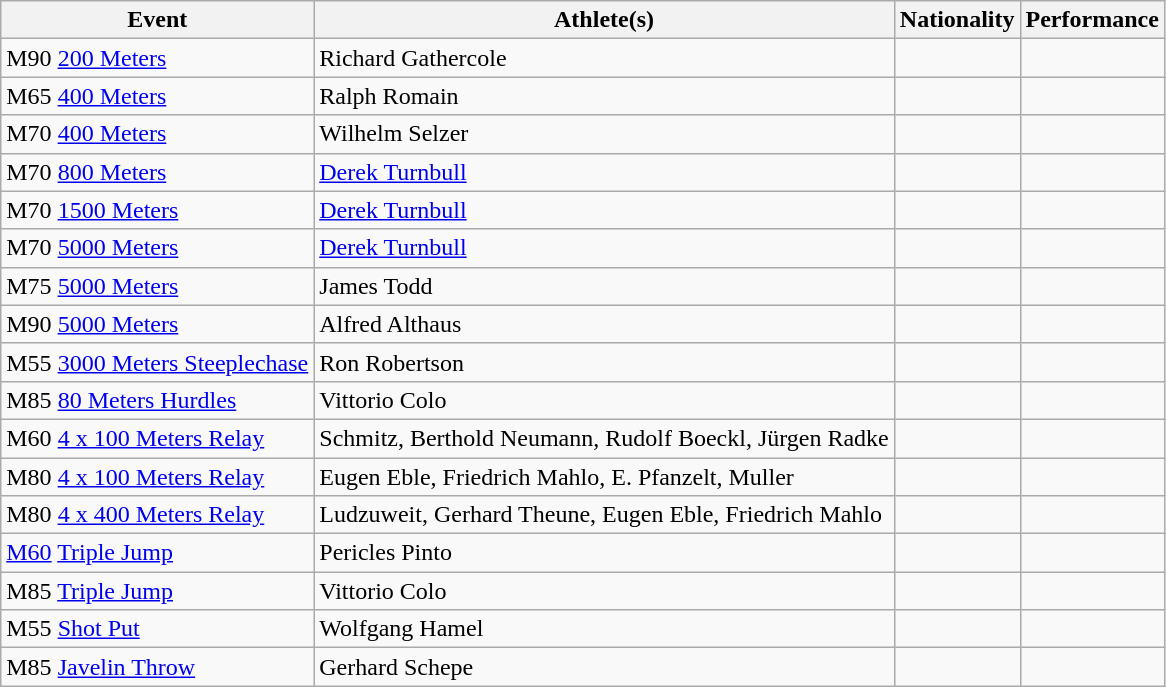<table class="wikitable">
<tr>
<th>Event</th>
<th>Athlete(s)</th>
<th>Nationality</th>
<th>Performance</th>
</tr>
<tr>
<td>M90 <a href='#'>200 Meters</a></td>
<td>Richard Gathercole</td>
<td></td>
<td></td>
</tr>
<tr>
<td>M65 <a href='#'>400 Meters</a></td>
<td>Ralph Romain</td>
<td></td>
<td></td>
</tr>
<tr>
<td>M70 <a href='#'>400 Meters</a></td>
<td>Wilhelm Selzer</td>
<td></td>
<td></td>
</tr>
<tr>
<td>M70 <a href='#'>800 Meters</a></td>
<td><a href='#'>Derek Turnbull</a></td>
<td></td>
<td></td>
</tr>
<tr>
<td>M70 <a href='#'>1500 Meters</a></td>
<td><a href='#'>Derek Turnbull</a></td>
<td></td>
<td></td>
</tr>
<tr>
<td>M70 <a href='#'>5000 Meters</a></td>
<td><a href='#'>Derek Turnbull</a></td>
<td></td>
<td></td>
</tr>
<tr>
<td>M75 <a href='#'>5000 Meters</a></td>
<td>James Todd</td>
<td></td>
<td></td>
</tr>
<tr>
<td>M90 <a href='#'>5000 Meters</a></td>
<td>Alfred Althaus</td>
<td></td>
<td></td>
</tr>
<tr>
<td>M55 <a href='#'>3000 Meters Steeplechase</a></td>
<td>Ron Robertson</td>
<td></td>
<td></td>
</tr>
<tr>
<td>M85 <a href='#'>80 Meters Hurdles</a></td>
<td>Vittorio Colo</td>
<td></td>
<td></td>
</tr>
<tr>
<td>M60 <a href='#'>4 x 100 Meters Relay</a></td>
<td>Schmitz, Berthold Neumann, Rudolf Boeckl, Jürgen Radke</td>
<td></td>
<td></td>
</tr>
<tr>
<td>M80 <a href='#'>4 x 100 Meters Relay</a></td>
<td>Eugen Eble, Friedrich Mahlo, E. Pfanzelt, Muller</td>
<td></td>
<td></td>
</tr>
<tr>
<td>M80 <a href='#'>4 x 400 Meters Relay</a></td>
<td>Ludzuweit, Gerhard Theune, Eugen Eble, Friedrich Mahlo</td>
<td></td>
<td></td>
</tr>
<tr>
<td><a href='#'>M60</a> <a href='#'>Triple Jump</a></td>
<td>Pericles Pinto</td>
<td></td>
<td></td>
</tr>
<tr>
<td>M85 <a href='#'>Triple Jump</a></td>
<td>Vittorio Colo</td>
<td></td>
<td></td>
</tr>
<tr>
<td>M55 <a href='#'>Shot Put</a></td>
<td>Wolfgang Hamel</td>
<td></td>
<td></td>
</tr>
<tr>
<td>M85 <a href='#'>Javelin Throw</a></td>
<td>Gerhard Schepe</td>
<td></td>
<td></td>
</tr>
</table>
